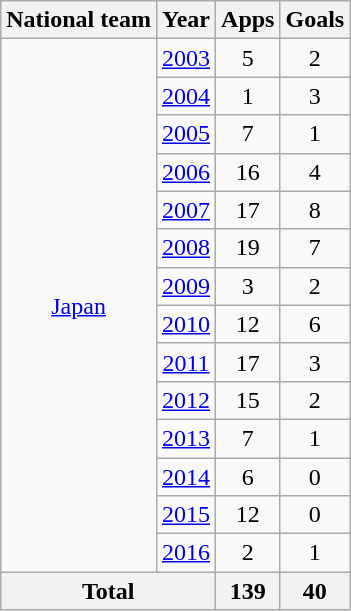<table class="wikitable" style="text-align:center">
<tr>
<th>National team</th>
<th>Year</th>
<th>Apps</th>
<th>Goals</th>
</tr>
<tr>
<td rowspan="14"><a href='#'>Japan</a></td>
<td><a href='#'>2003</a></td>
<td>5</td>
<td>2</td>
</tr>
<tr>
<td><a href='#'>2004</a></td>
<td>1</td>
<td>3</td>
</tr>
<tr>
<td><a href='#'>2005</a></td>
<td>7</td>
<td>1</td>
</tr>
<tr>
<td><a href='#'>2006</a></td>
<td>16</td>
<td>4</td>
</tr>
<tr>
<td><a href='#'>2007</a></td>
<td>17</td>
<td>8</td>
</tr>
<tr>
<td><a href='#'>2008</a></td>
<td>19</td>
<td>7</td>
</tr>
<tr>
<td><a href='#'>2009</a></td>
<td>3</td>
<td>2</td>
</tr>
<tr>
<td><a href='#'>2010</a></td>
<td>12</td>
<td>6</td>
</tr>
<tr>
<td><a href='#'>2011</a></td>
<td>17</td>
<td>3</td>
</tr>
<tr>
<td><a href='#'>2012</a></td>
<td>15</td>
<td>2</td>
</tr>
<tr>
<td><a href='#'>2013</a></td>
<td>7</td>
<td>1</td>
</tr>
<tr>
<td><a href='#'>2014</a></td>
<td>6</td>
<td>0</td>
</tr>
<tr>
<td><a href='#'>2015</a></td>
<td>12</td>
<td>0</td>
</tr>
<tr>
<td><a href='#'>2016</a></td>
<td>2</td>
<td>1</td>
</tr>
<tr>
<th colspan="2">Total</th>
<th>139</th>
<th>40</th>
</tr>
</table>
